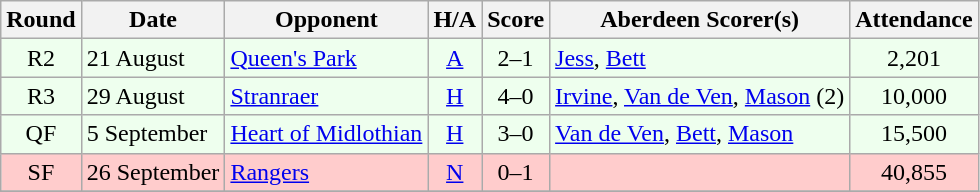<table class="wikitable" style="text-align:center">
<tr>
<th>Round</th>
<th>Date</th>
<th>Opponent</th>
<th>H/A</th>
<th>Score</th>
<th>Aberdeen Scorer(s)</th>
<th>Attendance</th>
</tr>
<tr bgcolor=#EEFFEE>
<td>R2</td>
<td align=left>21 August</td>
<td align=left><a href='#'>Queen's Park</a></td>
<td><a href='#'>A</a></td>
<td>2–1</td>
<td align=left><a href='#'>Jess</a>, <a href='#'>Bett</a></td>
<td>2,201</td>
</tr>
<tr bgcolor=#EEFFEE>
<td>R3</td>
<td align=left>29 August</td>
<td align=left><a href='#'>Stranraer</a></td>
<td><a href='#'>H</a></td>
<td>4–0</td>
<td align=left><a href='#'>Irvine</a>, <a href='#'>Van de Ven</a>, <a href='#'>Mason</a> (2)</td>
<td>10,000</td>
</tr>
<tr bgcolor=#EEFFEE>
<td>QF</td>
<td align=left>5 September</td>
<td align=left><a href='#'>Heart of Midlothian</a></td>
<td><a href='#'>H</a></td>
<td>3–0</td>
<td align=left><a href='#'>Van de Ven</a>, <a href='#'>Bett</a>, <a href='#'>Mason</a></td>
<td>15,500</td>
</tr>
<tr bgcolor=#FFCCCC>
<td>SF</td>
<td align=left>26 September</td>
<td align=left><a href='#'>Rangers</a></td>
<td><a href='#'>N</a></td>
<td>0–1</td>
<td align=left></td>
<td>40,855</td>
</tr>
<tr>
</tr>
</table>
